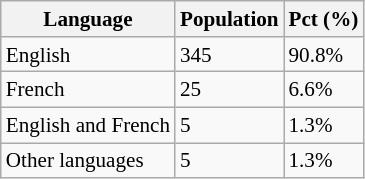<table class="wikitable" style="font-size:88%;float:left; margin-left:1em">
<tr>
<th>Language</th>
<th>Population</th>
<th>Pct (%)</th>
</tr>
<tr>
<td>English</td>
<td>345</td>
<td>90.8%</td>
</tr>
<tr>
<td>French</td>
<td>25</td>
<td>6.6%</td>
</tr>
<tr>
<td>English and French</td>
<td>5</td>
<td>1.3%</td>
</tr>
<tr>
<td>Other languages</td>
<td>5</td>
<td>1.3%</td>
</tr>
</table>
